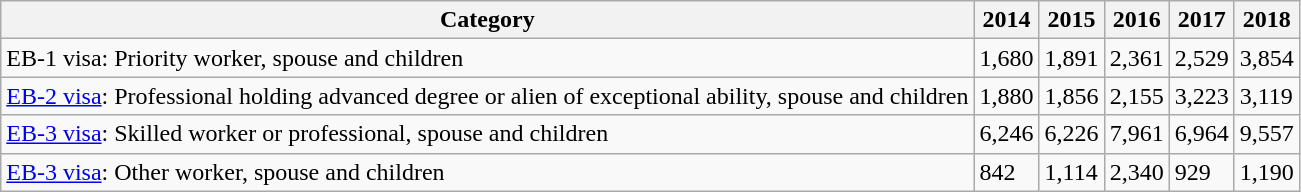<table class="wikitable">
<tr>
<th>Category</th>
<th>2014</th>
<th>2015</th>
<th>2016</th>
<th>2017</th>
<th>2018</th>
</tr>
<tr>
<td>EB-1 visa: Priority worker, spouse and children</td>
<td>1,680</td>
<td>1,891</td>
<td>2,361</td>
<td>2,529</td>
<td>3,854</td>
</tr>
<tr>
<td><a href='#'>EB-2 visa</a>: Professional holding advanced degree or alien of exceptional ability, spouse and children</td>
<td>1,880</td>
<td>1,856</td>
<td>2,155</td>
<td>3,223</td>
<td>3,119</td>
</tr>
<tr>
<td><a href='#'>EB-3 visa</a>: Skilled worker or professional, spouse and children</td>
<td>6,246</td>
<td>6,226</td>
<td>7,961</td>
<td>6,964</td>
<td>9,557</td>
</tr>
<tr>
<td><a href='#'>EB-3 visa</a>: Other worker, spouse and children</td>
<td>842</td>
<td>1,114</td>
<td>2,340</td>
<td>929</td>
<td>1,190</td>
</tr>
</table>
